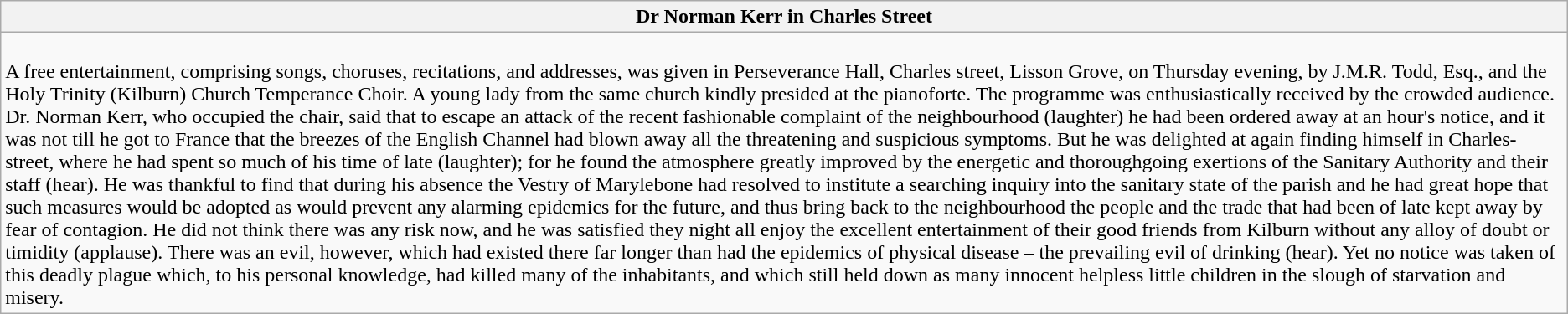<table class="wikitable">
<tr>
<th>Dr Norman Kerr in Charles Street</th>
</tr>
<tr>
<td><br>A free entertainment, comprising songs, choruses, recitations, and addresses, was given in Perseverance Hall, Charles street, Lisson Grove, on Thursday evening, by J.M.R. Todd, Esq., and the Holy Trinity (Kilburn) Church Temperance Choir. A young lady from the same church kindly presided at the pianoforte. The programme was enthusiastically received by the crowded audience.<br>Dr. Norman Kerr, who occupied the chair, said that to escape an attack of the recent fashionable complaint of the neighbourhood (laughter) he had been ordered away at an hour's notice, and it was not till he got to France that the breezes of the English Channel had blown away all the threatening and suspicious symptoms. But he was delighted at again finding himself in Charles-street, where he had spent so much of his time of late (laughter); for he found the atmosphere greatly improved by the energetic and thoroughgoing exertions of the Sanitary Authority and their staff (hear). He was thankful to find that during his absence the Vestry of Marylebone had resolved to institute a searching inquiry into the sanitary state of the parish and he had great hope that such measures would be adopted as would prevent any alarming epidemics for the future, and thus bring back to the neighbourhood the people and the trade that had been of late kept away by fear of contagion. He did not think there was any risk now, and he was satisfied they night all enjoy the excellent entertainment of their good friends from Kilburn without any alloy of doubt or timidity (applause). There was an evil, however, which had existed there far longer than had the epidemics of physical disease – the prevailing evil of drinking (hear). Yet no notice was taken of this deadly plague which, to his personal knowledge, had killed many of the inhabitants, and which still held down as many innocent helpless little children in the slough of starvation and misery.</td>
</tr>
</table>
